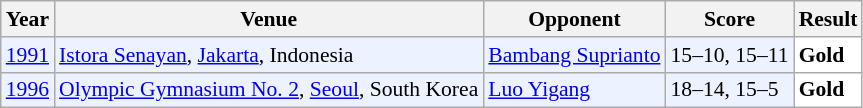<table class="sortable wikitable" style="font-size: 90%;">
<tr>
<th>Year</th>
<th>Venue</th>
<th>Opponent</th>
<th>Score</th>
<th>Result</th>
</tr>
<tr style="background:#ECF2FF">
<td align="center"><a href='#'>1991</a></td>
<td align="left"><a href='#'>Istora Senayan</a>, <a href='#'>Jakarta</a>, Indonesia</td>
<td align="left"> <a href='#'>Bambang Suprianto</a></td>
<td align="left">15–10, 15–11</td>
<td style="text-align:left; background:white"> <strong>Gold</strong></td>
</tr>
<tr style="background:#ECF2FF">
<td align="center"><a href='#'>1996</a></td>
<td align="left"><a href='#'>Olympic Gymnasium No. 2</a>, <a href='#'>Seoul</a>, South Korea</td>
<td align="left"> <a href='#'>Luo Yigang</a></td>
<td align="left">18–14, 15–5</td>
<td style="text-align:left; background:white"> <strong>Gold</strong></td>
</tr>
</table>
